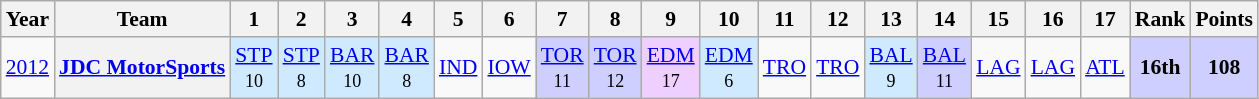<table class="wikitable" style="text-align:center; font-size:90%">
<tr>
<th>Year</th>
<th>Team</th>
<th>1</th>
<th>2</th>
<th>3</th>
<th>4</th>
<th>5</th>
<th>6</th>
<th>7</th>
<th>8</th>
<th>9</th>
<th>10</th>
<th>11</th>
<th>12</th>
<th>13</th>
<th>14</th>
<th>15</th>
<th>16</th>
<th>17</th>
<th>Rank</th>
<th>Points</th>
</tr>
<tr>
<td><a href='#'>2012</a></td>
<th><a href='#'>JDC MotorSports</a></th>
<td style="background:#CFEAFF;"><a href='#'>STP</a><br><small>10</small></td>
<td style="background:#CFEAFF;"><a href='#'>STP</a><br><small>8</small></td>
<td style="background:#CFEAFF;"><a href='#'>BAR</a><br><small>10</small></td>
<td style="background:#CFEAFF;"><a href='#'>BAR</a><br><small>8</small></td>
<td><a href='#'>IND</a><br><small> </small></td>
<td><a href='#'>IOW</a><br><small> </small></td>
<td style="background:#CFCFFF;"><a href='#'>TOR</a><br><small>11</small></td>
<td style="background:#CFCFFF;"><a href='#'>TOR</a><br><small>12</small></td>
<td style="background:#EFCFFF;"><a href='#'>EDM</a><br><small>17</small></td>
<td style="background:#CFEAFF;"><a href='#'>EDM</a><br><small>6</small></td>
<td><a href='#'>TRO</a><br><small> </small></td>
<td><a href='#'>TRO</a><br><small> </small></td>
<td style="background:#CFEAFF;"><a href='#'>BAL</a><br><small>9</small></td>
<td style="background:#CFCFFF;"><a href='#'>BAL</a><br><small>11</small></td>
<td><a href='#'>LAG</a><br><small> </small></td>
<td><a href='#'>LAG</a><br><small> </small></td>
<td><a href='#'>ATL</a><br><small> </small></td>
<td style="background:#CFCFFF;"><strong>16th</strong></td>
<td style="background:#CFCFFF;"><strong>108</strong></td>
</tr>
</table>
